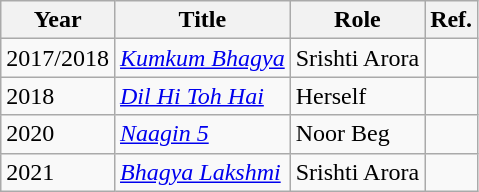<table class="wikitable">
<tr>
<th>Year</th>
<th>Title</th>
<th>Role</th>
<th>Ref.</th>
</tr>
<tr>
<td>2017/2018</td>
<td><em><a href='#'>Kumkum Bhagya</a></em></td>
<td>Srishti Arora</td>
<td></td>
</tr>
<tr>
<td>2018</td>
<td><em><a href='#'>Dil Hi Toh Hai</a></em></td>
<td>Herself</td>
<td></td>
</tr>
<tr>
<td>2020</td>
<td><em><a href='#'>Naagin 5</a></em></td>
<td>Noor Beg</td>
<td></td>
</tr>
<tr>
<td>2021</td>
<td><em><a href='#'>Bhagya Lakshmi</a></em></td>
<td>Srishti Arora</td>
<td></td>
</tr>
</table>
